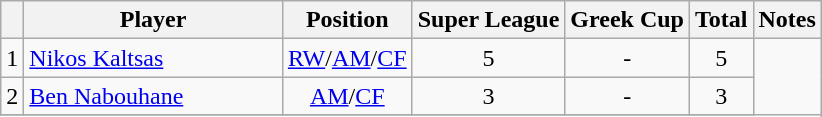<table class="wikitable">
<tr>
<th></th>
<th style="width:165px;">Player</th>
<th>Position</th>
<th>Super League</th>
<th>Greek Cup</th>
<th>Total</th>
<th>Notes</th>
</tr>
<tr>
<td align=center>1</td>
<td> <a href='#'>Nikos Kaltsas</a></td>
<td align=center><a href='#'>RW</a>/<a href='#'>AM</a>/<a href='#'>CF</a></td>
<td align=center>5</td>
<td align=center>-</td>
<td align=center>5</td>
</tr>
<tr>
<td align=center>2</td>
<td> <a href='#'>Ben Nabouhane</a></td>
<td align=center><a href='#'>AM</a>/<a href='#'>CF</a></td>
<td align=center>3</td>
<td align=center>-</td>
<td align=center>3</td>
</tr>
<tr>
</tr>
</table>
